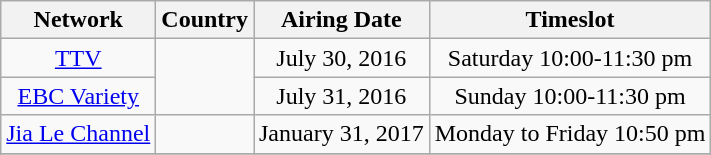<table class="wikitable"  style="text-align:center">
<tr>
<th>Network</th>
<th>Country</th>
<th>Airing Date</th>
<th>Timeslot</th>
</tr>
<tr>
<td><a href='#'>TTV</a></td>
<td rowspan=2></td>
<td>July 30, 2016</td>
<td>Saturday 10:00-11:30 pm</td>
</tr>
<tr>
<td><a href='#'>EBC Variety</a></td>
<td>July 31, 2016</td>
<td>Sunday 10:00-11:30 pm</td>
</tr>
<tr>
<td><a href='#'>Jia Le Channel</a></td>
<td></td>
<td>January 31, 2017</td>
<td>Monday to Friday 10:50 pm</td>
</tr>
<tr>
</tr>
<tr>
</tr>
<tr>
</tr>
</table>
